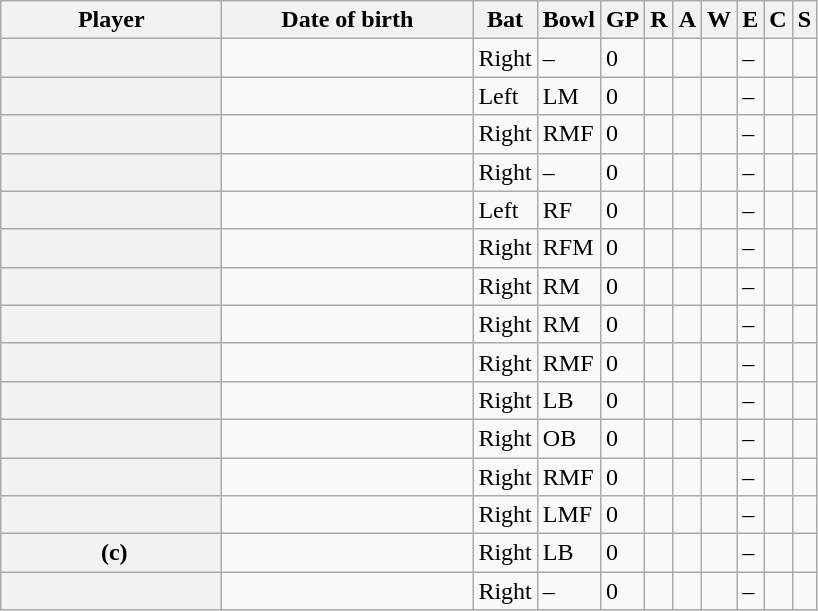<table class="wikitable sortable plainrowheaders">
<tr>
<th scope="col" width="140">Player</th>
<th scope="col" width="160">Date of birth</th>
<th scope="col">Bat</th>
<th scope="col">Bowl</th>
<th scope="col">GP</th>
<th scope="col">R</th>
<th scope="col">A</th>
<th scope="col">W</th>
<th scope="col">E</th>
<th scope="col">C</th>
<th scope="col">S</th>
</tr>
<tr>
<th scope="row"> </th>
<td></td>
<td>Right</td>
<td>–</td>
<td>0</td>
<td></td>
<td></td>
<td></td>
<td>–</td>
<td></td>
<td></td>
</tr>
<tr>
<th scope="row"></th>
<td></td>
<td>Left</td>
<td>LM</td>
<td>0</td>
<td></td>
<td></td>
<td></td>
<td>–</td>
<td></td>
<td></td>
</tr>
<tr>
<th scope="row"></th>
<td></td>
<td>Right</td>
<td>RMF</td>
<td>0</td>
<td></td>
<td></td>
<td></td>
<td>–</td>
<td></td>
<td></td>
</tr>
<tr>
<th scope="row"></th>
<td></td>
<td>Right</td>
<td>–</td>
<td>0</td>
<td></td>
<td></td>
<td></td>
<td>–</td>
<td></td>
<td></td>
</tr>
<tr>
<th scope="row"></th>
<td></td>
<td>Left</td>
<td>RF</td>
<td>0</td>
<td></td>
<td></td>
<td></td>
<td>–</td>
<td></td>
<td></td>
</tr>
<tr>
<th scope="row"></th>
<td></td>
<td>Right</td>
<td>RFM</td>
<td>0</td>
<td></td>
<td></td>
<td></td>
<td>–</td>
<td></td>
<td></td>
</tr>
<tr>
<th scope="row"></th>
<td></td>
<td>Right</td>
<td>RM</td>
<td>0</td>
<td></td>
<td></td>
<td></td>
<td>–</td>
<td></td>
<td></td>
</tr>
<tr>
<th scope="row"></th>
<td></td>
<td>Right</td>
<td>RM</td>
<td>0</td>
<td></td>
<td></td>
<td></td>
<td>–</td>
<td></td>
<td></td>
</tr>
<tr>
<th scope="row"></th>
<td></td>
<td>Right</td>
<td>RMF</td>
<td>0</td>
<td></td>
<td></td>
<td></td>
<td>–</td>
<td></td>
<td></td>
</tr>
<tr>
<th scope="row"></th>
<td></td>
<td>Right</td>
<td>LB</td>
<td>0</td>
<td></td>
<td></td>
<td></td>
<td>–</td>
<td></td>
<td></td>
</tr>
<tr>
<th scope="row"></th>
<td></td>
<td>Right</td>
<td>OB</td>
<td>0</td>
<td></td>
<td></td>
<td></td>
<td>–</td>
<td></td>
<td></td>
</tr>
<tr>
<th scope="row"></th>
<td></td>
<td>Right</td>
<td>RMF</td>
<td>0</td>
<td></td>
<td></td>
<td></td>
<td>–</td>
<td></td>
<td></td>
</tr>
<tr>
<th scope="row"></th>
<td></td>
<td>Right</td>
<td>LMF</td>
<td>0</td>
<td></td>
<td></td>
<td></td>
<td>–</td>
<td></td>
<td></td>
</tr>
<tr>
<th scope="row"> (c)</th>
<td></td>
<td>Right</td>
<td>LB</td>
<td>0</td>
<td></td>
<td></td>
<td></td>
<td>–</td>
<td></td>
<td></td>
</tr>
<tr>
<th scope="row"></th>
<td></td>
<td>Right</td>
<td>–</td>
<td>0</td>
<td></td>
<td></td>
<td></td>
<td>–</td>
<td></td>
<td></td>
</tr>
</table>
